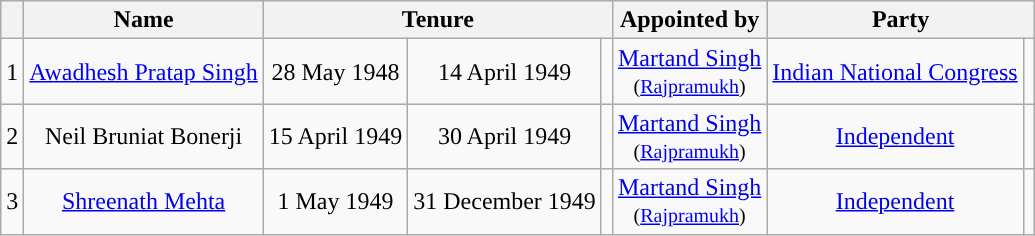<table class="wikitable" style="text-align:center">
<tr>
<th scope="col"></th>
<th scope="col">Name</th>
<th colspan="3" scope="col">Tenure</th>
<th>Appointed by</th>
<th colspan="2">Party</th>
</tr>
<tr>
<td scope="row">1</td>
<td><a href='#'>Awadhesh Pratap Singh</a></td>
<td>28 May 1948</td>
<td>14 April 1949</td>
<td></td>
<td><a href='#'>Martand Singh</a><br><small>(<a href='#'>Rajpramukh</a>)</small></td>
<td><a href='#'>Indian National Congress</a></td>
<td style="background-color:"></td>
</tr>
<tr>
<td scope="row">2</td>
<td>Neil Bruniat Bonerji</td>
<td>15 April 1949</td>
<td>30 April 1949</td>
<td></td>
<td><a href='#'>Martand Singh</a><br><small>(<a href='#'>Rajpramukh</a>)</small></td>
<td><a href='#'>Independent</a></td>
<td style="background-color:"></td>
</tr>
<tr>
<td scope="row">3</td>
<td><a href='#'>Shreenath Mehta</a></td>
<td>1 May 1949</td>
<td>31 December 1949</td>
<td></td>
<td><a href='#'>Martand Singh</a><br><small>(<a href='#'>Rajpramukh</a>)</small></td>
<td><a href='#'>Independent</a></td>
<td style="background-color:"></td>
</tr>
</table>
